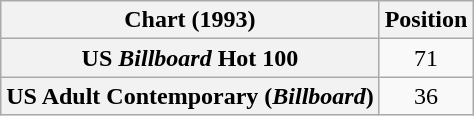<table class="wikitable sortable plainrowheaders" style="text-align:center">
<tr>
<th>Chart (1993)</th>
<th>Position</th>
</tr>
<tr>
<th scope="row">US <em>Billboard</em> Hot 100</th>
<td>71</td>
</tr>
<tr>
<th scope="row">US Adult Contemporary (<em>Billboard</em>)</th>
<td>36</td>
</tr>
</table>
